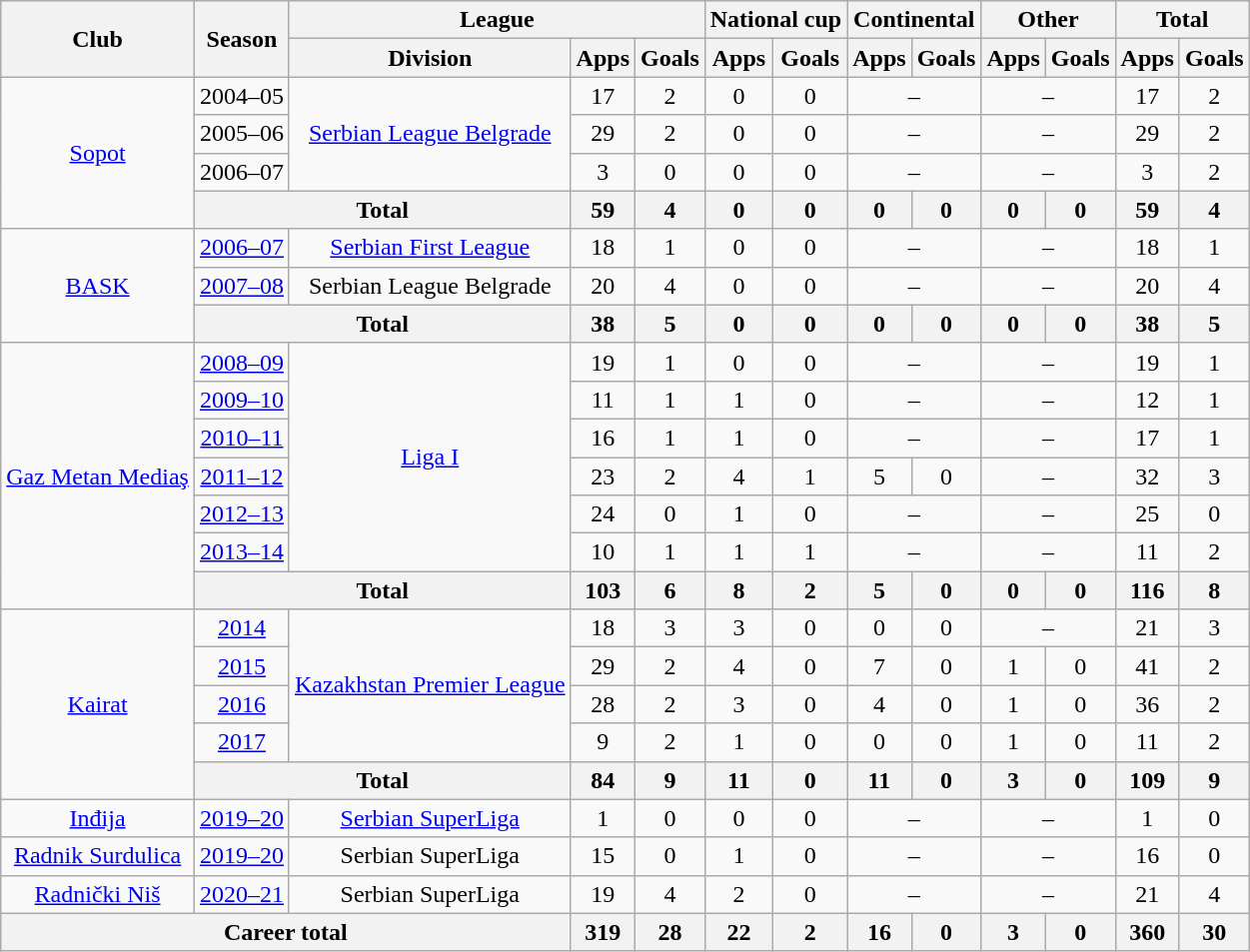<table class="wikitable" style="text-align:center">
<tr>
<th rowspan="2">Club</th>
<th rowspan="2">Season</th>
<th colspan="3">League</th>
<th colspan="2">National cup</th>
<th colspan="2">Continental</th>
<th colspan="2">Other</th>
<th colspan="2">Total</th>
</tr>
<tr>
<th>Division</th>
<th>Apps</th>
<th>Goals</th>
<th>Apps</th>
<th>Goals</th>
<th>Apps</th>
<th>Goals</th>
<th>Apps</th>
<th>Goals</th>
<th>Apps</th>
<th>Goals</th>
</tr>
<tr>
<td rowspan="4"><a href='#'>Sopot</a></td>
<td>2004–05</td>
<td rowspan="3"><a href='#'>Serbian League Belgrade</a></td>
<td>17</td>
<td>2</td>
<td>0</td>
<td>0</td>
<td colspan="2">–</td>
<td colspan="2">–</td>
<td>17</td>
<td>2</td>
</tr>
<tr>
<td>2005–06</td>
<td>29</td>
<td>2</td>
<td>0</td>
<td>0</td>
<td colspan="2">–</td>
<td colspan="2">–</td>
<td>29</td>
<td>2</td>
</tr>
<tr>
<td>2006–07</td>
<td>3</td>
<td>0</td>
<td>0</td>
<td>0</td>
<td colspan="2">–</td>
<td colspan="2">–</td>
<td>3</td>
<td>2</td>
</tr>
<tr>
<th colspan="2">Total</th>
<th>59</th>
<th>4</th>
<th>0</th>
<th>0</th>
<th>0</th>
<th>0</th>
<th>0</th>
<th>0</th>
<th>59</th>
<th>4</th>
</tr>
<tr>
<td rowspan="3"><a href='#'>BASK</a></td>
<td><a href='#'>2006–07</a></td>
<td><a href='#'>Serbian First League</a></td>
<td>18</td>
<td>1</td>
<td>0</td>
<td>0</td>
<td colspan="2">–</td>
<td colspan="2">–</td>
<td>18</td>
<td>1</td>
</tr>
<tr>
<td><a href='#'>2007–08</a></td>
<td>Serbian League Belgrade</td>
<td>20</td>
<td>4</td>
<td>0</td>
<td>0</td>
<td colspan="2">–</td>
<td colspan="2">–</td>
<td>20</td>
<td>4</td>
</tr>
<tr>
<th colspan="2">Total</th>
<th>38</th>
<th>5</th>
<th>0</th>
<th>0</th>
<th>0</th>
<th>0</th>
<th>0</th>
<th>0</th>
<th>38</th>
<th>5</th>
</tr>
<tr>
<td rowspan="7"><a href='#'>Gaz Metan Mediaş</a></td>
<td><a href='#'>2008–09</a></td>
<td rowspan="6"><a href='#'>Liga I</a></td>
<td>19</td>
<td>1</td>
<td>0</td>
<td>0</td>
<td colspan="2">–</td>
<td colspan="2">–</td>
<td>19</td>
<td>1</td>
</tr>
<tr>
<td><a href='#'>2009–10</a></td>
<td>11</td>
<td>1</td>
<td>1</td>
<td>0</td>
<td colspan="2">–</td>
<td colspan="2">–</td>
<td>12</td>
<td>1</td>
</tr>
<tr>
<td><a href='#'>2010–11</a></td>
<td>16</td>
<td>1</td>
<td>1</td>
<td>0</td>
<td colspan="2">–</td>
<td colspan="2">–</td>
<td>17</td>
<td>1</td>
</tr>
<tr>
<td><a href='#'>2011–12</a></td>
<td>23</td>
<td>2</td>
<td>4</td>
<td>1</td>
<td>5</td>
<td>0</td>
<td colspan="2">–</td>
<td>32</td>
<td>3</td>
</tr>
<tr>
<td><a href='#'>2012–13</a></td>
<td>24</td>
<td>0</td>
<td>1</td>
<td>0</td>
<td colspan="2">–</td>
<td colspan="2">–</td>
<td>25</td>
<td>0</td>
</tr>
<tr>
<td><a href='#'>2013–14</a></td>
<td>10</td>
<td>1</td>
<td>1</td>
<td>1</td>
<td colspan="2">–</td>
<td colspan="2">–</td>
<td>11</td>
<td>2</td>
</tr>
<tr>
<th colspan="2">Total</th>
<th>103</th>
<th>6</th>
<th>8</th>
<th>2</th>
<th>5</th>
<th>0</th>
<th>0</th>
<th>0</th>
<th>116</th>
<th>8</th>
</tr>
<tr>
<td rowspan="5"><a href='#'>Kairat</a></td>
<td><a href='#'>2014</a></td>
<td rowspan="4"><a href='#'>Kazakhstan Premier League</a></td>
<td>18</td>
<td>3</td>
<td>3</td>
<td>0</td>
<td>0</td>
<td>0</td>
<td colspan="2">–</td>
<td>21</td>
<td>3</td>
</tr>
<tr>
<td><a href='#'>2015</a></td>
<td>29</td>
<td>2</td>
<td>4</td>
<td>0</td>
<td>7</td>
<td>0</td>
<td>1</td>
<td>0</td>
<td>41</td>
<td>2</td>
</tr>
<tr>
<td><a href='#'>2016</a></td>
<td>28</td>
<td>2</td>
<td>3</td>
<td>0</td>
<td>4</td>
<td>0</td>
<td>1</td>
<td>0</td>
<td>36</td>
<td>2</td>
</tr>
<tr>
<td><a href='#'>2017</a></td>
<td>9</td>
<td>2</td>
<td>1</td>
<td>0</td>
<td>0</td>
<td>0</td>
<td>1</td>
<td>0</td>
<td>11</td>
<td>2</td>
</tr>
<tr>
<th colspan="2">Total</th>
<th>84</th>
<th>9</th>
<th>11</th>
<th>0</th>
<th>11</th>
<th>0</th>
<th>3</th>
<th>0</th>
<th>109</th>
<th>9</th>
</tr>
<tr>
<td><a href='#'>Inđija</a></td>
<td><a href='#'>2019–20</a></td>
<td><a href='#'>Serbian SuperLiga</a></td>
<td>1</td>
<td>0</td>
<td>0</td>
<td>0</td>
<td colspan="2">–</td>
<td colspan="2">–</td>
<td>1</td>
<td>0</td>
</tr>
<tr>
<td><a href='#'>Radnik Surdulica</a></td>
<td><a href='#'>2019–20</a></td>
<td>Serbian SuperLiga</td>
<td>15</td>
<td>0</td>
<td>1</td>
<td>0</td>
<td colspan="2">–</td>
<td colspan="2">–</td>
<td>16</td>
<td>0</td>
</tr>
<tr>
<td><a href='#'>Radnički Niš</a></td>
<td><a href='#'>2020–21</a></td>
<td>Serbian SuperLiga</td>
<td>19</td>
<td>4</td>
<td>2</td>
<td>0</td>
<td colspan="2">–</td>
<td colspan="2">–</td>
<td>21</td>
<td>4</td>
</tr>
<tr>
<th colspan="3">Career total</th>
<th>319</th>
<th>28</th>
<th>22</th>
<th>2</th>
<th>16</th>
<th>0</th>
<th>3</th>
<th>0</th>
<th>360</th>
<th>30</th>
</tr>
</table>
